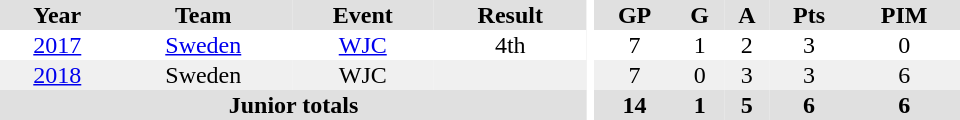<table border="0" cellpadding="1" cellspacing="0" ID="Table3" style="text-align:center; width:40em">
<tr ALIGN="center" bgcolor="#e0e0e0">
<th>Year</th>
<th>Team</th>
<th>Event</th>
<th>Result</th>
<th rowspan="99" bgcolor="#ffffff"></th>
<th>GP</th>
<th>G</th>
<th>A</th>
<th>Pts</th>
<th>PIM</th>
</tr>
<tr>
<td><a href='#'>2017</a></td>
<td><a href='#'>Sweden</a></td>
<td><a href='#'>WJC</a></td>
<td>4th</td>
<td>7</td>
<td>1</td>
<td>2</td>
<td>3</td>
<td>0</td>
</tr>
<tr bgcolor="#f0f0f0">
<td><a href='#'>2018</a></td>
<td>Sweden</td>
<td>WJC</td>
<td></td>
<td>7</td>
<td>0</td>
<td>3</td>
<td>3</td>
<td>6</td>
</tr>
<tr bgcolor="#e0e0e0">
<th colspan="4">Junior totals</th>
<th>14</th>
<th>1</th>
<th>5</th>
<th>6</th>
<th>6</th>
</tr>
</table>
